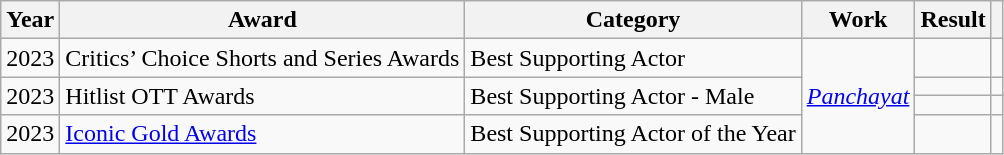<table class="wikitable">
<tr>
<th>Year</th>
<th>Award</th>
<th>Category</th>
<th>Work</th>
<th>Result</th>
<th></th>
</tr>
<tr>
<td>2023</td>
<td>Critics’ Choice Shorts and Series Awards</td>
<td>Best Supporting Actor</td>
<td rowspan="4"><em><a href='#'>Panchayat</a></em></td>
<td></td>
<td rowspan="1"></td>
</tr>
<tr>
<td rowspan="2">2023</td>
<td rowspan="2">Hitlist OTT Awards</td>
<td rowspan="2">Best Supporting Actor - Male</td>
<td></td>
<td></td>
</tr>
<tr>
<td></td>
<td></td>
</tr>
<tr>
<td>2023</td>
<td><a href='#'>Iconic Gold Awards</a></td>
<td>Best Supporting Actor of the Year</td>
<td></td>
<td></td>
</tr>
</table>
